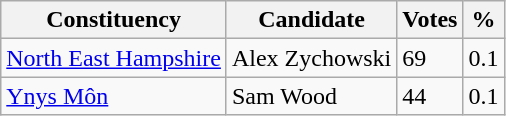<table class="wikitable">
<tr>
<th>Constituency</th>
<th>Candidate</th>
<th>Votes</th>
<th>%</th>
</tr>
<tr>
<td><a href='#'>North East Hampshire</a></td>
<td>Alex Zychowski</td>
<td>69</td>
<td>0.1</td>
</tr>
<tr>
<td><a href='#'>Ynys Môn</a></td>
<td>Sam Wood</td>
<td>44</td>
<td>0.1</td>
</tr>
</table>
